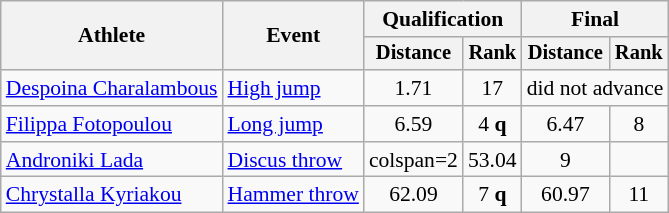<table class="wikitable" style="font-size:90%; text-align:center">
<tr>
<th rowspan=2>Athlete</th>
<th rowspan=2>Event</th>
<th colspan=2>Qualification</th>
<th colspan=2>Final</th>
</tr>
<tr style="font-size:95%">
<th>Distance</th>
<th>Rank</th>
<th>Distance</th>
<th>Rank</th>
</tr>
<tr>
<td align=left><a href='#'>Despoina Charalambous</a></td>
<td align=left rowspan=1><a href='#'>High jump</a></td>
<td>1.71</td>
<td>17</td>
<td colspan=2>did not advance</td>
</tr>
<tr>
<td align=left><a href='#'>Filippa Fotopoulou</a></td>
<td align=left rowspan=1><a href='#'>Long jump</a></td>
<td>6.59</td>
<td>4 <strong>q</strong></td>
<td>6.47</td>
<td>8</td>
</tr>
<tr>
<td align=left><a href='#'>Androniki Lada</a></td>
<td align=left rowspan=1><a href='#'>Discus throw</a></td>
<td>colspan=2 </td>
<td>53.04</td>
<td>9</td>
</tr>
<tr>
<td align=left><a href='#'>Chrystalla Kyriakou</a></td>
<td align=left rowspan=1><a href='#'>Hammer throw</a></td>
<td>62.09</td>
<td>7 <strong>q</strong></td>
<td>60.97</td>
<td>11</td>
</tr>
</table>
